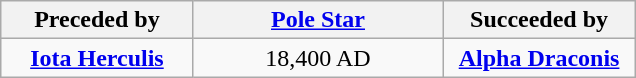<table class="wikitable" style="margin: 1em auto 1em auto;">
<tr>
<th width="120" align="center">Preceded by</th>
<th width="160" align="center"><a href='#'>Pole Star</a></th>
<th width="120" align="center">Succeeded by</th>
</tr>
<tr>
<td align="center"><strong><a href='#'>Iota Herculis</a></strong></td>
<td align="center">18,400 AD</td>
<td align="center"><strong><a href='#'>Alpha Draconis</a></strong></td>
</tr>
</table>
